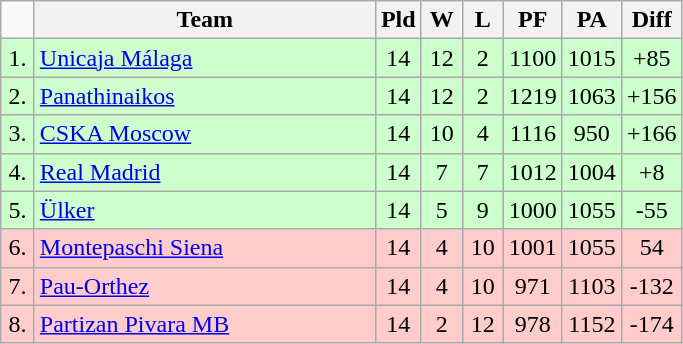<table class=wikitable style="text-align:center">
<tr>
<td width=15></td>
<th width=220>Team</th>
<th width=20>Pld</th>
<th width=20>W</th>
<th width=20>L</th>
<th width=20>PF</th>
<th width=20>PA</th>
<th width=30>Diff</th>
</tr>
<tr bgcolor=#ccffcc>
<td>1.</td>
<td align=left> <a href='#'>Unicaja Málaga</a></td>
<td>14</td>
<td>12</td>
<td>2</td>
<td>1100</td>
<td>1015</td>
<td>+85</td>
</tr>
<tr bgcolor=#ccffcc>
<td>2.</td>
<td align=left> <a href='#'>Panathinaikos</a></td>
<td>14</td>
<td>12</td>
<td>2</td>
<td>1219</td>
<td>1063</td>
<td>+156</td>
</tr>
<tr bgcolor=#ccffcc>
<td>3.</td>
<td align=left> <a href='#'>CSKA Moscow</a></td>
<td>14</td>
<td>10</td>
<td>4</td>
<td>1116</td>
<td>950</td>
<td>+166</td>
</tr>
<tr bgcolor=#ccffcc>
<td>4.</td>
<td align=left> <a href='#'>Real Madrid</a></td>
<td>14</td>
<td>7</td>
<td>7</td>
<td>1012</td>
<td>1004</td>
<td>+8</td>
</tr>
<tr bgcolor=#ccffcc>
<td>5.</td>
<td align=left> <a href='#'>Ülker</a></td>
<td>14</td>
<td>5</td>
<td>9</td>
<td>1000</td>
<td>1055</td>
<td>-55</td>
</tr>
<tr bgcolor=#ffcccc>
<td>6.</td>
<td align=left> <a href='#'>Montepaschi Siena</a></td>
<td>14</td>
<td>4</td>
<td>10</td>
<td>1001</td>
<td>1055</td>
<td>54</td>
</tr>
<tr bgcolor=#ffcccc>
<td>7.</td>
<td align=left> <a href='#'>Pau-Orthez</a></td>
<td>14</td>
<td>4</td>
<td>10</td>
<td>971</td>
<td>1103</td>
<td>-132</td>
</tr>
<tr bgcolor=#ffcccc>
<td>8.</td>
<td align=left> <a href='#'>Partizan Pivara MB</a></td>
<td>14</td>
<td>2</td>
<td>12</td>
<td>978</td>
<td>1152</td>
<td>-174</td>
</tr>
</table>
